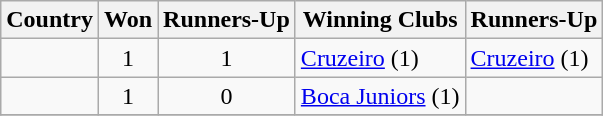<table class="wikitable sortable">
<tr>
<th>Country</th>
<th>Won</th>
<th>Runners-Up</th>
<th class="unsortable">Winning Clubs</th>
<th class="unsortable">Runners-Up</th>
</tr>
<tr>
<td></td>
<td align=center>1</td>
<td align=center>1</td>
<td><a href='#'>Cruzeiro</a> (1)</td>
<td><a href='#'>Cruzeiro</a> (1)</td>
</tr>
<tr>
<td></td>
<td align=center>1</td>
<td align=center>0</td>
<td><a href='#'>Boca Juniors</a> (1)</td>
<td></td>
</tr>
<tr>
</tr>
</table>
